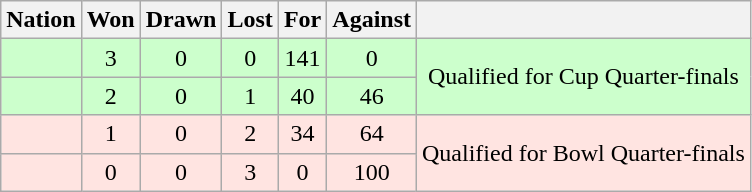<table class="wikitable" style="text-align: center;">
<tr>
<th>Nation</th>
<th>Won</th>
<th>Drawn</th>
<th>Lost</th>
<th>For</th>
<th>Against</th>
<th></th>
</tr>
<tr bgcolor="#ccffcc">
<td align="left"></td>
<td>3</td>
<td>0</td>
<td>0</td>
<td>141</td>
<td>0</td>
<td rowspan="2">Qualified for Cup Quarter-finals</td>
</tr>
<tr bgcolor="#ccffcc">
<td align="left"></td>
<td>2</td>
<td>0</td>
<td>1</td>
<td>40</td>
<td>46</td>
</tr>
<tr bgcolor="FFE4E1">
<td align="left"></td>
<td>1</td>
<td>0</td>
<td>2</td>
<td>34</td>
<td>64</td>
<td rowspan="2">Qualified for Bowl Quarter-finals</td>
</tr>
<tr bgcolor="FFE4E1">
<td align="left"></td>
<td>0</td>
<td>0</td>
<td>3</td>
<td>0</td>
<td>100</td>
</tr>
</table>
